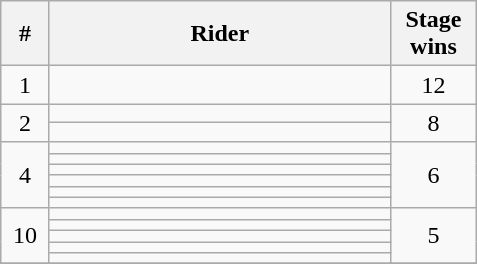<table class="wikitable">
<tr>
<th width=25>#</th>
<th width=220>Rider</th>
<th width=50>Stage wins</th>
</tr>
<tr>
<td align="center" rowspan 1>1</td>
<td></td>
<td align="center">12</td>
</tr>
<tr>
<td align="center" rowspan=2>2</td>
<td></td>
<td align="center" rowspan=2>8</td>
</tr>
<tr>
<td></td>
</tr>
<tr>
<td align="center" rowspan=6>4</td>
<td></td>
<td align="center" rowspan=6>6</td>
</tr>
<tr>
<td></td>
</tr>
<tr>
<td></td>
</tr>
<tr>
<td></td>
</tr>
<tr>
<td></td>
</tr>
<tr>
<td></td>
</tr>
<tr>
<td align="center" rowspan=5>10</td>
<td></td>
<td align="center" rowspan=5>5</td>
</tr>
<tr>
<td></td>
</tr>
<tr>
<td></td>
</tr>
<tr>
<td></td>
</tr>
<tr>
<td></td>
</tr>
<tr>
</tr>
</table>
